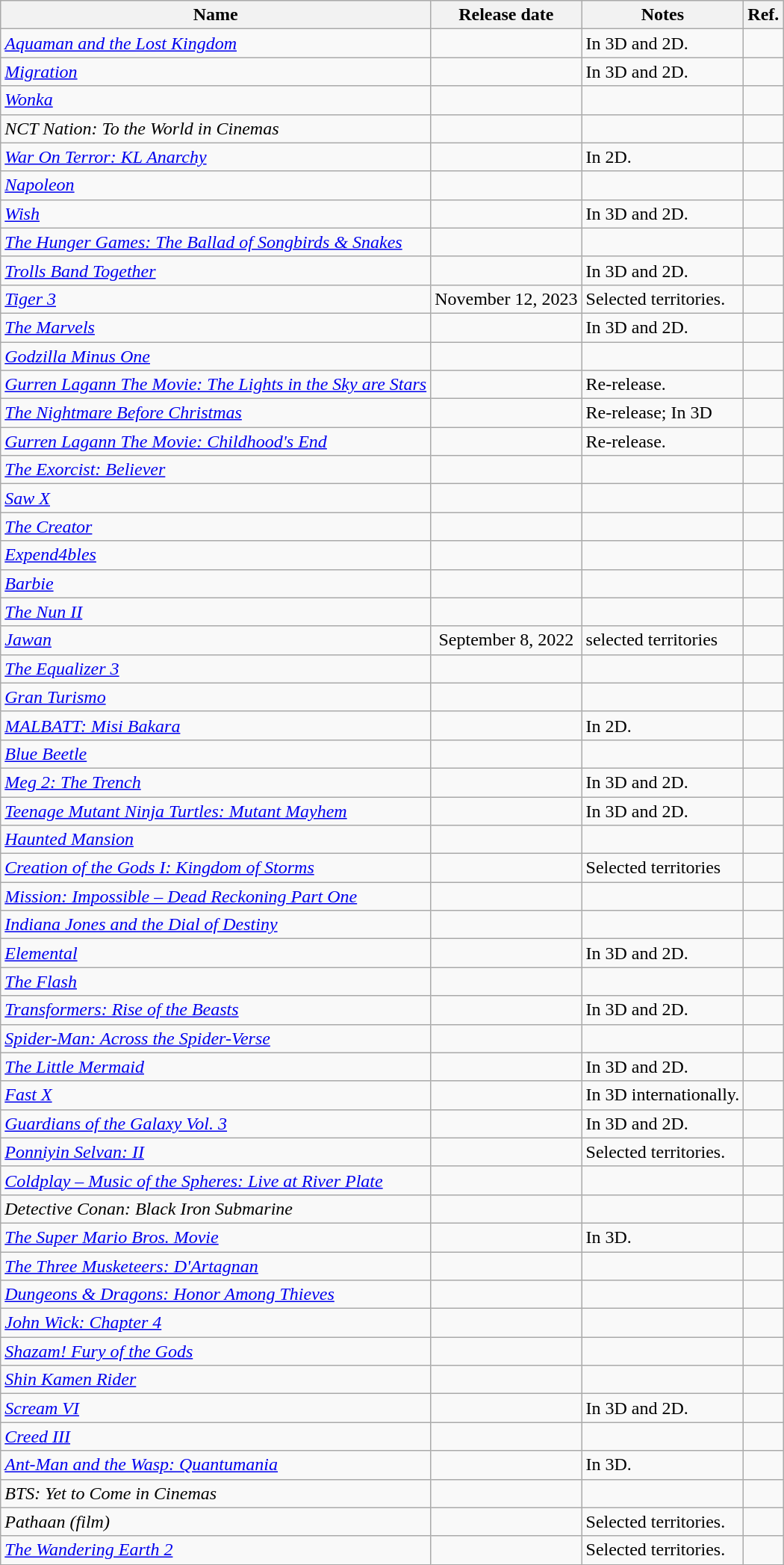<table class="wikitable sortable collapsible">
<tr>
<th scope="col">Name</th>
<th scope="col">Release date</th>
<th scope="col" class="unsortable">Notes</th>
<th scope="col" class="unsortable">Ref.</th>
</tr>
<tr>
<td><em><a href='#'>Aquaman and the Lost Kingdom</a></em></td>
<td align=center></td>
<td>In 3D and 2D.</td>
<td></td>
</tr>
<tr>
<td><em><a href='#'>Migration</a></em></td>
<td align=center></td>
<td>In 3D and 2D.</td>
<td></td>
</tr>
<tr>
<td><em><a href='#'>Wonka</a></em></td>
<td align=center></td>
<td></td>
<td></td>
</tr>
<tr>
<td><em>NCT Nation: To the World in Cinemas</em></td>
<td align=center></td>
<td></td>
<td></td>
</tr>
<tr>
<td><em><a href='#'>War On Terror: KL Anarchy</a></em></td>
<td align=center></td>
<td>In 2D.</td>
<td></td>
</tr>
<tr>
<td><em><a href='#'>Napoleon</a></em></td>
<td align=center></td>
<td></td>
<td></td>
</tr>
<tr>
<td><em><a href='#'>Wish</a></em></td>
<td align=center></td>
<td>In 3D and 2D.</td>
<td></td>
</tr>
<tr>
<td><em><a href='#'>The Hunger Games: The Ballad of Songbirds & Snakes</a></em></td>
<td align=center></td>
<td></td>
<td></td>
</tr>
<tr>
<td><em><a href='#'>Trolls Band Together</a></em></td>
<td align=center></td>
<td>In 3D and 2D.</td>
<td></td>
</tr>
<tr>
<td><em><a href='#'>Tiger 3</a></em></td>
<td align=center>November 12, 2023</td>
<td>Selected territories.</td>
<td></td>
</tr>
<tr>
<td><em><a href='#'>The Marvels</a></em></td>
<td align=center></td>
<td>In 3D and 2D.</td>
<td></td>
</tr>
<tr>
<td><em><a href='#'>Godzilla Minus One</a></em></td>
<td align=center></td>
<td></td>
<td></td>
</tr>
<tr>
<td><em><a href='#'>Gurren Lagann The Movie: The Lights in the Sky are Stars</a></em></td>
<td align=center></td>
<td>Re-release.</td>
<td></td>
</tr>
<tr>
<td><em><a href='#'>The Nightmare Before Christmas</a></em></td>
<td align=center></td>
<td>Re-release; In 3D</td>
<td></td>
</tr>
<tr>
<td><em><a href='#'>Gurren Lagann The Movie: Childhood's End</a></em></td>
<td align=center></td>
<td>Re-release.</td>
<td></td>
</tr>
<tr>
<td><em><a href='#'>The Exorcist: Believer</a></em></td>
<td align=center></td>
<td></td>
<td></td>
</tr>
<tr>
<td><em><a href='#'>Saw X</a></em></td>
<td align=center></td>
<td></td>
<td></td>
</tr>
<tr>
<td><em><a href='#'>The Creator</a></em></td>
<td align=center></td>
<td></td>
<td></td>
</tr>
<tr>
<td><em><a href='#'>Expend4bles</a></em></td>
<td align=center></td>
<td></td>
<td></td>
</tr>
<tr>
<td><em><a href='#'>Barbie</a></em></td>
<td align=center></td>
<td></td>
<td></td>
</tr>
<tr>
<td><em><a href='#'>The Nun II</a></em></td>
<td align=center></td>
<td></td>
<td></td>
</tr>
<tr>
<td><em><a href='#'>Jawan</a></em></td>
<td align=center>September 8, 2022</td>
<td>selected territories</td>
<td></td>
</tr>
<tr>
<td><em><a href='#'>The Equalizer 3</a></em></td>
<td align=center></td>
<td></td>
<td></td>
</tr>
<tr>
<td><em><a href='#'>Gran Turismo</a></em></td>
<td align=center></td>
<td></td>
<td></td>
</tr>
<tr>
<td><em><a href='#'>MALBATT: Misi Bakara</a></em></td>
<td align=center></td>
<td>In 2D.</td>
<td></td>
</tr>
<tr>
<td><em><a href='#'>Blue Beetle</a></em></td>
<td align=center></td>
<td></td>
<td></td>
</tr>
<tr>
<td><em><a href='#'>Meg 2: The Trench</a></em></td>
<td align=center></td>
<td>In 3D and 2D.</td>
<td></td>
</tr>
<tr>
<td><em><a href='#'>Teenage Mutant Ninja Turtles: Mutant Mayhem</a></em></td>
<td align=center></td>
<td>In 3D and 2D.</td>
<td></td>
</tr>
<tr>
<td><em><a href='#'>Haunted Mansion</a></em></td>
<td align=center></td>
<td></td>
<td></td>
</tr>
<tr>
<td><em><a href='#'>Creation of the Gods I: Kingdom of Storms</a></em></td>
<td align=center></td>
<td>Selected territories</td>
<td></td>
</tr>
<tr>
<td><em><a href='#'>Mission: Impossible – Dead Reckoning Part One</a></em></td>
<td align=center></td>
<td></td>
<td></td>
</tr>
<tr>
<td><em><a href='#'>Indiana Jones and the Dial of Destiny</a></em></td>
<td align=center></td>
<td></td>
<td></td>
</tr>
<tr>
<td><em><a href='#'>Elemental</a></em></td>
<td align=center></td>
<td>In 3D and 2D.</td>
<td></td>
</tr>
<tr>
<td><em><a href='#'>The Flash</a></em></td>
<td align=center></td>
<td></td>
<td></td>
</tr>
<tr>
<td><em><a href='#'>Transformers: Rise of the Beasts</a></em></td>
<td align=center></td>
<td>In 3D and 2D.</td>
<td></td>
</tr>
<tr>
<td><em><a href='#'>Spider-Man: Across the Spider-Verse</a></em></td>
<td align=center></td>
<td></td>
<td></td>
</tr>
<tr>
<td><em><a href='#'>The Little Mermaid</a></em></td>
<td align=center></td>
<td>In 3D and 2D.</td>
<td></td>
</tr>
<tr>
<td><em><a href='#'>Fast X</a></em></td>
<td align=center></td>
<td>In 3D internationally.</td>
<td></td>
</tr>
<tr>
<td><em><a href='#'>Guardians of the Galaxy Vol. 3</a></em></td>
<td align=center></td>
<td>In 3D and 2D.</td>
<td></td>
</tr>
<tr>
<td><em><a href='#'>Ponniyin Selvan: II</a></em></td>
<td align=center></td>
<td>Selected territories.</td>
<td></td>
</tr>
<tr>
<td><em><a href='#'>Coldplay – Music of the Spheres: Live at River Plate</a></em></td>
<td align=center></td>
<td></td>
<td></td>
</tr>
<tr>
<td><em>Detective Conan: Black Iron Submarine</em></td>
<td align=center></td>
<td></td>
<td></td>
</tr>
<tr>
<td><em><a href='#'>The Super Mario Bros. Movie</a></em></td>
<td align=center></td>
<td>In 3D.</td>
<td></td>
</tr>
<tr>
<td><em><a href='#'>The Three Musketeers: D'Artagnan</a></em></td>
<td align=center></td>
<td></td>
<td></td>
</tr>
<tr>
<td><em><a href='#'>Dungeons & Dragons: Honor Among Thieves</a></em></td>
<td align=center></td>
<td></td>
<td></td>
</tr>
<tr>
<td><em><a href='#'>John Wick: Chapter 4</a></em></td>
<td align=center></td>
<td></td>
<td></td>
</tr>
<tr>
<td><em><a href='#'>Shazam! Fury of the Gods</a></em></td>
<td align=center></td>
<td></td>
<td></td>
</tr>
<tr>
<td><em><a href='#'>Shin Kamen Rider</a></em></td>
<td align=center></td>
<td></td>
<td></td>
</tr>
<tr>
<td><em><a href='#'>Scream VI</a></em></td>
<td align=center></td>
<td>In 3D and 2D.</td>
<td></td>
</tr>
<tr>
<td><em><a href='#'>Creed III</a></em></td>
<td align=center></td>
<td></td>
<td></td>
</tr>
<tr>
<td><em><a href='#'>Ant-Man and the Wasp: Quantumania</a></em></td>
<td align=center></td>
<td>In 3D.</td>
<td></td>
</tr>
<tr>
<td><em>BTS: Yet to Come in Cinemas</em></td>
<td align=center></td>
<td></td>
<td></td>
</tr>
<tr>
<td><em>Pathaan (film)</em></td>
<td align=center></td>
<td>Selected territories.</td>
<td></td>
</tr>
<tr>
<td><em><a href='#'>The Wandering Earth 2</a></em></td>
<td align=center></td>
<td>Selected territories.</td>
<td></td>
</tr>
</table>
